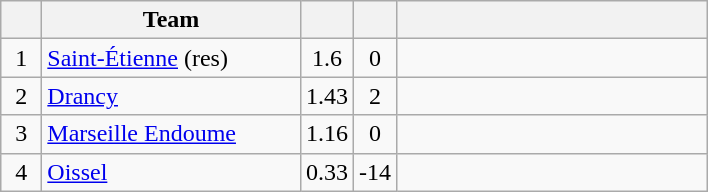<table class="wikitable" style="text-align: center;">
<tr>
<th width=20></th>
<th width=165>Team</th>
<th width=20></th>
<th width=20></th>
<th width=200></th>
</tr>
<tr>
<td>1</td>
<td align=left><a href='#'>Saint-Étienne</a> (res)</td>
<td>1.6</td>
<td>0</td>
<td></td>
</tr>
<tr>
<td>2</td>
<td align=left><a href='#'>Drancy</a></td>
<td>1.43</td>
<td>2</td>
<td></td>
</tr>
<tr>
<td>3</td>
<td align=left><a href='#'>Marseille Endoume</a></td>
<td>1.16</td>
<td>0</td>
<td></td>
</tr>
<tr>
<td>4</td>
<td align=left><a href='#'>Oissel</a></td>
<td>0.33</td>
<td>-14</td>
<td></td>
</tr>
</table>
